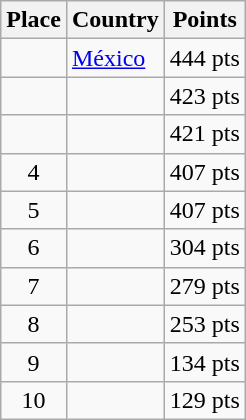<table class=wikitable>
<tr>
<th>Place</th>
<th>Country</th>
<th>Points</th>
</tr>
<tr>
<td align=center></td>
<td> <a href='#'>México</a></td>
<td>444 pts</td>
</tr>
<tr>
<td align=center></td>
<td></td>
<td>423 pts</td>
</tr>
<tr>
<td align=center></td>
<td></td>
<td>421 pts</td>
</tr>
<tr>
<td align=center>4</td>
<td></td>
<td>407 pts</td>
</tr>
<tr>
<td align=center>5</td>
<td></td>
<td>407 pts</td>
</tr>
<tr>
<td align=center>6</td>
<td></td>
<td>304 pts</td>
</tr>
<tr>
<td align=center>7</td>
<td></td>
<td>279 pts</td>
</tr>
<tr>
<td align=center>8</td>
<td></td>
<td>253 pts</td>
</tr>
<tr>
<td align=center>9</td>
<td></td>
<td>134 pts</td>
</tr>
<tr>
<td align=center>10</td>
<td></td>
<td>129 pts</td>
</tr>
</table>
